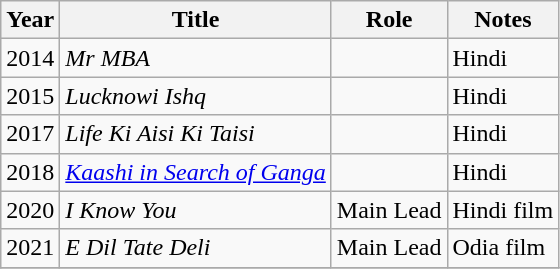<table class="wikitable plainrowheaders sortable">
<tr>
<th scope="col">Year</th>
<th scope="col">Title</th>
<th scope="col">Role</th>
<th scope="col">Notes</th>
</tr>
<tr>
<td>2014</td>
<td><em>Mr MBA</em></td>
<td></td>
<td>Hindi</td>
</tr>
<tr>
<td>2015</td>
<td><em>Lucknowi Ishq</em></td>
<td></td>
<td>Hindi</td>
</tr>
<tr>
<td>2017</td>
<td><em>Life Ki Aisi Ki Taisi</em></td>
<td></td>
<td>Hindi</td>
</tr>
<tr>
<td>2018</td>
<td><em><a href='#'>Kaashi in Search of Ganga</a></em></td>
<td></td>
<td>Hindi</td>
</tr>
<tr>
<td>2020</td>
<td><em>I Know You</em></td>
<td>Main Lead</td>
<td>Hindi film</td>
</tr>
<tr>
<td>2021</td>
<td><em>E Dil Tate Deli</em></td>
<td>Main Lead</td>
<td>Odia film</td>
</tr>
<tr>
</tr>
</table>
